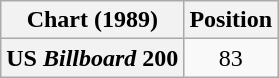<table class="wikitable plainrowheaders" style="text-align:center">
<tr>
<th scope="col">Chart (1989)</th>
<th scope="col">Position</th>
</tr>
<tr>
<th scope="row">US <em>Billboard</em> 200</th>
<td>83</td>
</tr>
</table>
